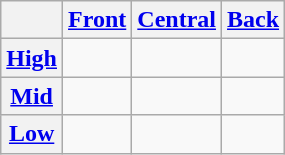<table class="wikitable" style="text-align: center;">
<tr>
<th></th>
<th><a href='#'>Front</a></th>
<th><a href='#'>Central</a></th>
<th><a href='#'>Back</a></th>
</tr>
<tr>
<th><a href='#'>High</a></th>
<td></td>
<td></td>
<td></td>
</tr>
<tr>
<th><a href='#'>Mid</a></th>
<td></td>
<td></td>
<td></td>
</tr>
<tr>
<th><a href='#'>Low</a></th>
<td></td>
<td></td>
<td></td>
</tr>
</table>
